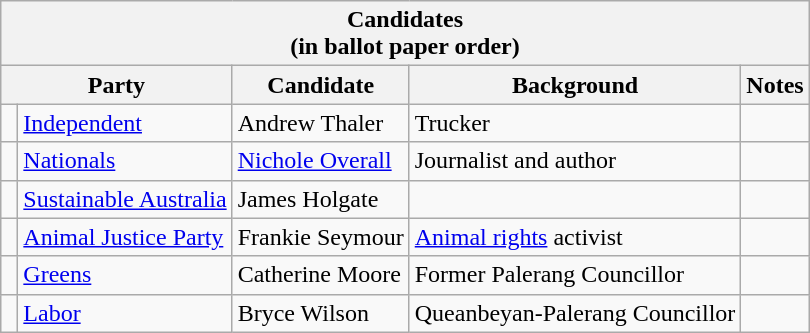<table class="wikitable">
<tr>
<th colspan="5">Candidates<br>(in ballot paper order)</th>
</tr>
<tr>
<th colspan="2">Party</th>
<th>Candidate</th>
<th>Background</th>
<th>Notes</th>
</tr>
<tr>
<td> </td>
<td><a href='#'>Independent</a></td>
<td>Andrew Thaler</td>
<td>Trucker</td>
<td></td>
</tr>
<tr>
<td> </td>
<td><a href='#'>Nationals</a></td>
<td><a href='#'>Nichole Overall</a></td>
<td>Journalist and author</td>
<td></td>
</tr>
<tr>
<td> </td>
<td><a href='#'>Sustainable Australia</a></td>
<td>James Holgate</td>
<td></td>
<td></td>
</tr>
<tr>
<td> </td>
<td><a href='#'>Animal Justice Party</a></td>
<td>Frankie Seymour</td>
<td><a href='#'>Animal rights</a> activist</td>
<td></td>
</tr>
<tr>
<td> </td>
<td><a href='#'>Greens</a></td>
<td>Catherine Moore</td>
<td>Former Palerang Councillor</td>
<td></td>
</tr>
<tr>
<td> </td>
<td><a href='#'>Labor</a></td>
<td>Bryce Wilson</td>
<td>Queanbeyan-Palerang Councillor</td>
<td></td>
</tr>
</table>
